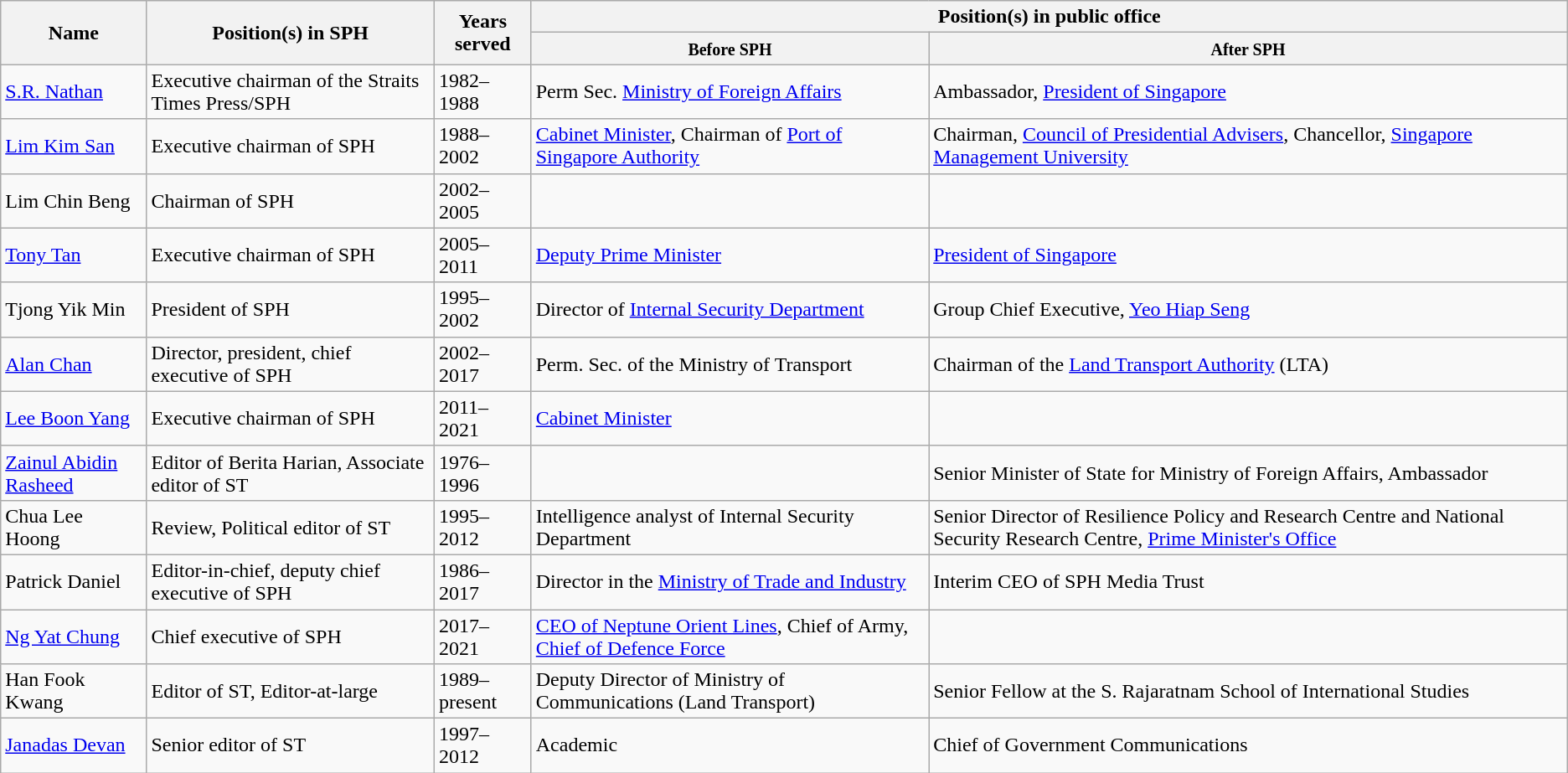<table class="wikitable">
<tr>
<th rowspan="2">Name</th>
<th rowspan="2">Position(s) in SPH</th>
<th rowspan="2">Years served</th>
<th colspan="2">Position(s) in public office</th>
</tr>
<tr>
<th><small>Before SPH</small></th>
<th><small>After SPH</small></th>
</tr>
<tr>
<td><a href='#'>S.R. Nathan</a></td>
<td>Executive chairman of the Straits Times Press/SPH</td>
<td>1982–1988</td>
<td>Perm Sec. <a href='#'>Ministry of Foreign Affairs</a></td>
<td>Ambassador, <a href='#'>President of Singapore</a></td>
</tr>
<tr>
<td><a href='#'>Lim Kim San</a></td>
<td>Executive chairman of SPH</td>
<td>1988–2002</td>
<td><a href='#'>Cabinet Minister</a>, Chairman of <a href='#'>Port of Singapore Authority</a></td>
<td>Chairman, <a href='#'>Council of Presidential Advisers</a>, Chancellor, <a href='#'>Singapore Management University</a></td>
</tr>
<tr>
<td>Lim Chin Beng</td>
<td>Chairman of SPH</td>
<td>2002–2005</td>
<td></td>
<td></td>
</tr>
<tr>
<td><a href='#'>Tony Tan</a></td>
<td>Executive chairman of SPH</td>
<td>2005–2011</td>
<td><a href='#'>Deputy Prime Minister</a></td>
<td><a href='#'>President of Singapore</a></td>
</tr>
<tr>
<td>Tjong Yik Min</td>
<td>President of SPH</td>
<td>1995–2002</td>
<td>Director of <a href='#'>Internal Security Department</a></td>
<td>Group Chief Executive, <a href='#'>Yeo Hiap Seng</a></td>
</tr>
<tr>
<td><a href='#'>Alan Chan</a></td>
<td>Director, president, chief executive of SPH</td>
<td>2002–2017</td>
<td>Perm. Sec. of the Ministry of Transport</td>
<td>Chairman of the <a href='#'>Land Transport Authority</a> (LTA)</td>
</tr>
<tr>
<td><a href='#'>Lee Boon Yang</a></td>
<td>Executive chairman of SPH</td>
<td>2011–2021</td>
<td><a href='#'>Cabinet Minister</a></td>
<td></td>
</tr>
<tr>
<td><a href='#'>Zainul Abidin Rasheed</a></td>
<td>Editor of Berita Harian, Associate editor of ST</td>
<td>1976–1996</td>
<td></td>
<td>Senior Minister of State for Ministry of Foreign Affairs, Ambassador</td>
</tr>
<tr>
<td>Chua Lee Hoong</td>
<td>Review, Political editor of ST</td>
<td>1995–2012</td>
<td>Intelligence analyst of Internal Security Department</td>
<td>Senior Director of Resilience Policy and Research Centre and National Security Research Centre, <a href='#'>Prime Minister's Office</a></td>
</tr>
<tr>
<td>Patrick Daniel</td>
<td>Editor-in-chief, deputy chief executive of SPH</td>
<td>1986–2017</td>
<td>Director in the <a href='#'>Ministry of Trade and Industry</a></td>
<td>Interim CEO of SPH Media Trust</td>
</tr>
<tr>
<td><a href='#'>Ng Yat Chung</a></td>
<td>Chief executive of SPH</td>
<td>2017–2021</td>
<td><a href='#'>CEO of Neptune Orient Lines</a>, Chief of Army, <a href='#'>Chief of Defence Force</a></td>
<td></td>
</tr>
<tr>
<td>Han Fook Kwang</td>
<td>Editor of ST, Editor-at-large</td>
<td>1989–present</td>
<td>Deputy Director of Ministry of Communications (Land Transport)</td>
<td>Senior Fellow at the S. Rajaratnam School of International Studies</td>
</tr>
<tr>
<td><a href='#'>Janadas Devan</a></td>
<td>Senior editor of ST</td>
<td>1997–2012</td>
<td>Academic</td>
<td>Chief of Government Communications</td>
</tr>
</table>
